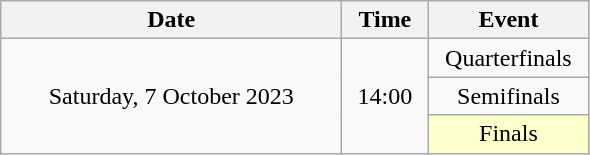<table class = "wikitable" style="text-align:center;">
<tr>
<th width=220>Date</th>
<th width=50>Time</th>
<th width=100>Event</th>
</tr>
<tr>
<td rowspan=3>Saturday, 7 October 2023</td>
<td rowspan=3>14:00</td>
<td>Quarterfinals</td>
</tr>
<tr>
<td>Semifinals</td>
</tr>
<tr>
<td bgcolor=ffffcc>Finals</td>
</tr>
</table>
